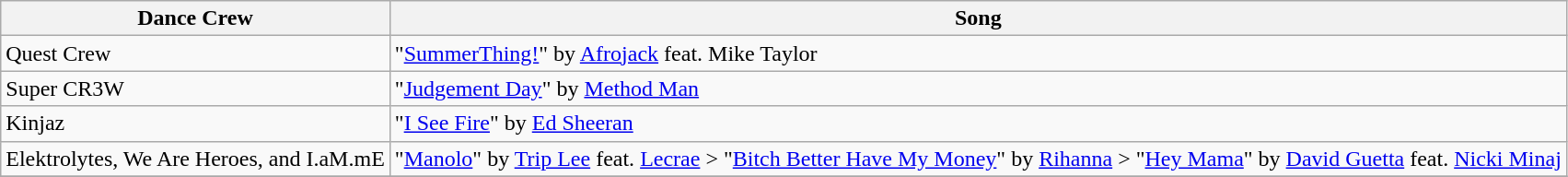<table class="wikitable">
<tr>
<th>Dance Crew</th>
<th>Song</th>
</tr>
<tr>
<td>Quest Crew</td>
<td>"<a href='#'>SummerThing!</a>" by <a href='#'>Afrojack</a> feat. Mike Taylor</td>
</tr>
<tr>
<td>Super CR3W</td>
<td>"<a href='#'>Judgement Day</a>" by <a href='#'>Method Man</a></td>
</tr>
<tr>
<td>Kinjaz</td>
<td>"<a href='#'>I See Fire</a>" by <a href='#'>Ed Sheeran</a></td>
</tr>
<tr>
<td>Elektrolytes, We Are Heroes, and I.aM.mE</td>
<td>"<a href='#'>Manolo</a>" by <a href='#'>Trip Lee</a> feat. <a href='#'>Lecrae</a> > "<a href='#'>Bitch Better Have My Money</a>" by <a href='#'>Rihanna</a> > "<a href='#'>Hey Mama</a>" by <a href='#'>David Guetta</a> feat. <a href='#'>Nicki Minaj</a></td>
</tr>
<tr>
</tr>
</table>
